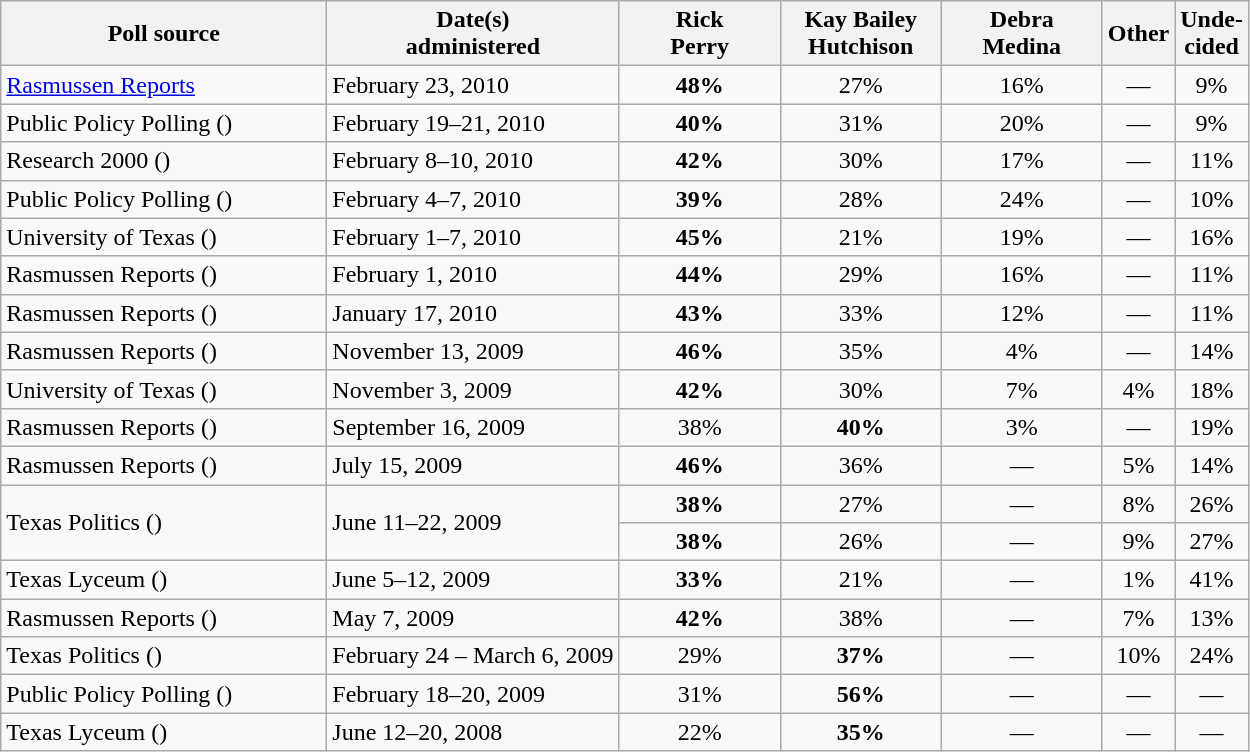<table class="wikitable" style="text-align:center">
<tr>
<th style="width:210px;">Poll source</th>
<th>Date(s)<br>administered</th>
<th style="width:100px;">Rick<br> Perry</th>
<th style="width:100px;">Kay Bailey<br> Hutchison</th>
<th style="width:100px;">Debra<br> Medina</th>
<th>Other</th>
<th>Unde-<br>cided</th>
</tr>
<tr>
<td align=left><a href='#'>Rasmussen Reports</a></td>
<td align=left>February 23, 2010</td>
<td><strong>48%</strong></td>
<td align=center>27%</td>
<td align=center>16%</td>
<td align=center>—</td>
<td align=center>9%</td>
</tr>
<tr>
<td align=left>Public Policy Polling ()</td>
<td align=left>February 19–21, 2010</td>
<td><strong>40%</strong></td>
<td align=center>31%</td>
<td align=center>20%</td>
<td align=center>—</td>
<td align=center>9%</td>
</tr>
<tr>
<td align=left>Research 2000 ()</td>
<td align=left>February 8–10, 2010</td>
<td><strong>42%</strong></td>
<td align=center>30%</td>
<td align=center>17%</td>
<td align=center>—</td>
<td align=center>11%</td>
</tr>
<tr>
<td align=left>Public Policy Polling ()</td>
<td align=left>February 4–7, 2010</td>
<td><strong>39%</strong></td>
<td align=center>28%</td>
<td align=center>24%</td>
<td align=center>—</td>
<td align=center>10%</td>
</tr>
<tr>
<td align=left>University of Texas ()</td>
<td align=left>February 1–7, 2010</td>
<td><strong>45%</strong></td>
<td align=center>21%</td>
<td align=center>19%</td>
<td align=center>—</td>
<td align=center>16%</td>
</tr>
<tr>
<td align=left>Rasmussen Reports ()</td>
<td align=left>February 1, 2010</td>
<td><strong>44%</strong></td>
<td align=center>29%</td>
<td align=center>16%</td>
<td align=center>—</td>
<td align=center>11%</td>
</tr>
<tr>
<td align=left>Rasmussen Reports ()</td>
<td align=left>January 17, 2010</td>
<td><strong>43%</strong></td>
<td align=center>33%</td>
<td align=center>12%</td>
<td align=center>—</td>
<td align=center>11%</td>
</tr>
<tr>
<td align=left>Rasmussen Reports ()</td>
<td align=left>November 13, 2009</td>
<td><strong>46%</strong></td>
<td align=center>35%</td>
<td align=center>4%</td>
<td align=center>—</td>
<td align=center>14%</td>
</tr>
<tr>
<td align=left>University of Texas ()</td>
<td align=left>November 3, 2009</td>
<td><strong>42%</strong></td>
<td align=center>30%</td>
<td align=center>7%</td>
<td align=center>4%</td>
<td align=center>18%</td>
</tr>
<tr>
<td align=left>Rasmussen Reports ()</td>
<td align=left>September 16, 2009</td>
<td align=center>38%</td>
<td><strong>40%</strong></td>
<td align=center>3%</td>
<td align=center>—</td>
<td align=center>19%</td>
</tr>
<tr>
<td align=left>Rasmussen Reports ()</td>
<td align=left>July 15, 2009</td>
<td><strong>46%</strong></td>
<td align=center>36%</td>
<td align=center>—</td>
<td align=center>5%</td>
<td align=center>14%</td>
</tr>
<tr>
<td rowspan="2" style="text-align:left;">Texas Politics ()</td>
<td style="text-align:left;" rowspan="2">June 11–22, 2009</td>
<td><strong>38%</strong></td>
<td align=center>27%</td>
<td align=center>—</td>
<td align=center>8%</td>
<td align=center>26%</td>
</tr>
<tr>
<td><strong>38%</strong></td>
<td align=center>26%</td>
<td align=center>—</td>
<td align=center>9%</td>
<td align=center>27%</td>
</tr>
<tr>
<td align=left>Texas Lyceum ()</td>
<td align=left>June 5–12, 2009</td>
<td><strong>33%</strong></td>
<td align=center>21%</td>
<td align=center>—</td>
<td align=center>1%</td>
<td align=center>41%</td>
</tr>
<tr>
<td align=left>Rasmussen Reports ()</td>
<td align=left>May 7, 2009</td>
<td><strong>42%</strong></td>
<td align=center>38%</td>
<td align=center>—</td>
<td align=center>7%</td>
<td align=center>13%</td>
</tr>
<tr>
<td align=left>Texas Politics ()</td>
<td align=left>February 24 – March 6, 2009</td>
<td align=center>29%</td>
<td><strong>37%</strong></td>
<td align=center>—</td>
<td align=center>10%</td>
<td align=center>24%</td>
</tr>
<tr>
<td align=left>Public Policy Polling ()</td>
<td align=left>February 18–20, 2009</td>
<td align=center>31%</td>
<td><strong>56%</strong></td>
<td align=center>—</td>
<td align=center>—</td>
<td align=center>—</td>
</tr>
<tr>
<td align=left>Texas Lyceum ()</td>
<td align=left>June 12–20, 2008</td>
<td align=center>22%</td>
<td><strong>35%</strong></td>
<td align=center>—</td>
<td align=center>—</td>
<td align=center>—</td>
</tr>
</table>
